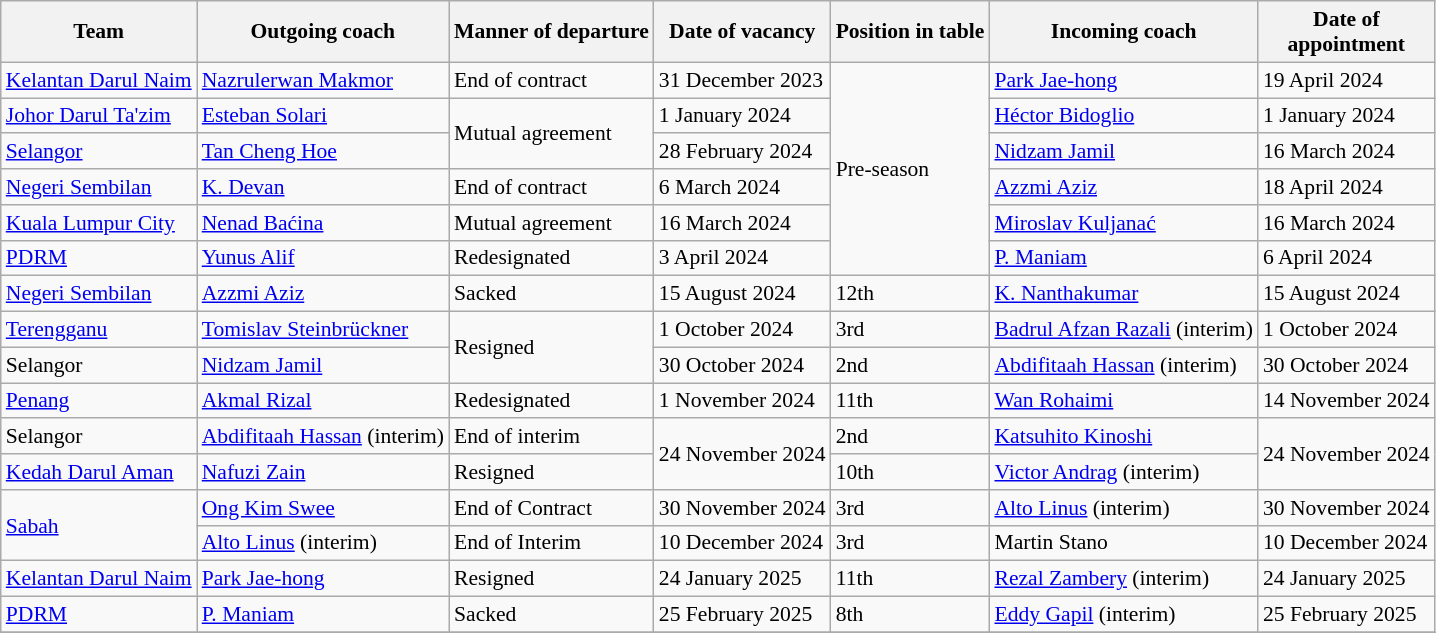<table class="wikitable" style="font-size:90%;">
<tr>
<th>Team</th>
<th>Outgoing coach</th>
<th>Manner of departure</th>
<th>Date of vacancy</th>
<th>Position in table</th>
<th>Incoming coach</th>
<th>Date of<br>appointment</th>
</tr>
<tr>
<td><a href='#'>Kelantan Darul Naim</a></td>
<td> <a href='#'>Nazrulerwan Makmor</a></td>
<td>End of contract</td>
<td>31 December 2023</td>
<td rowspan="6">Pre-season</td>
<td> <a href='#'>Park Jae-hong</a></td>
<td>19 April 2024</td>
</tr>
<tr>
<td><a href='#'>Johor Darul Ta'zim</a></td>
<td> <a href='#'>Esteban Solari</a></td>
<td rowspan=2>Mutual agreement</td>
<td>1 January 2024 </td>
<td> <a href='#'>Héctor Bidoglio</a></td>
<td>1 January 2024 </td>
</tr>
<tr>
<td><a href='#'>Selangor</a></td>
<td> <a href='#'>Tan Cheng Hoe</a></td>
<td>28 February 2024 </td>
<td> <a href='#'>Nidzam Jamil</a></td>
<td>16 March 2024 </td>
</tr>
<tr>
<td><a href='#'>Negeri Sembilan</a></td>
<td> <a href='#'>K. Devan</a></td>
<td>End of contract</td>
<td>6 March 2024 </td>
<td> <a href='#'>Azzmi Aziz</a></td>
<td>18 April 2024</td>
</tr>
<tr>
<td><a href='#'>Kuala Lumpur City</a></td>
<td> <a href='#'>Nenad Baćina</a></td>
<td>Mutual agreement</td>
<td>16 March 2024 </td>
<td> <a href='#'>Miroslav Kuljanać</a></td>
<td>16 March 2024 </td>
</tr>
<tr>
<td><a href='#'>PDRM</a></td>
<td> <a href='#'>Yunus Alif</a></td>
<td>Redesignated</td>
<td>3 April 2024</td>
<td> <a href='#'>P. Maniam</a></td>
<td>6 April 2024</td>
</tr>
<tr>
<td><a href='#'>Negeri Sembilan</a></td>
<td> <a href='#'>Azzmi Aziz</a></td>
<td>Sacked</td>
<td>15 August 2024</td>
<td>12th</td>
<td> <a href='#'>K. Nanthakumar</a></td>
<td>15 August 2024</td>
</tr>
<tr>
<td><a href='#'>Terengganu</a></td>
<td> <a href='#'>Tomislav Steinbrückner</a></td>
<td rowspan=2>Resigned</td>
<td>1 October 2024 </td>
<td>3rd</td>
<td> <a href='#'>Badrul Afzan Razali</a> (interim)</td>
<td>1 October 2024 </td>
</tr>
<tr>
<td>Selangor</td>
<td> <a href='#'>Nidzam Jamil</a></td>
<td>30 October 2024 </td>
<td>2nd</td>
<td> <a href='#'>Abdifitaah Hassan</a> (interim)</td>
<td>30 October 2024</td>
</tr>
<tr>
<td><a href='#'>Penang</a></td>
<td> <a href='#'>Akmal Rizal</a></td>
<td>Redesignated</td>
<td>1 November 2024 </td>
<td>11th</td>
<td> <a href='#'>Wan Rohaimi</a></td>
<td>14 November 2024</td>
</tr>
<tr>
<td>Selangor</td>
<td> <a href='#'>Abdifitaah Hassan</a> (interim)</td>
<td>End of interim</td>
<td rowspan=2>24 November 2024 </td>
<td>2nd</td>
<td> <a href='#'>Katsuhito Kinoshi</a></td>
<td rowspan=2>24 November 2024</td>
</tr>
<tr>
<td><a href='#'>Kedah Darul Aman</a></td>
<td> <a href='#'>Nafuzi Zain</a></td>
<td>Resigned</td>
<td>10th</td>
<td> <a href='#'>Victor Andrag</a> (interim)</td>
</tr>
<tr>
<td rowspan=2><a href='#'>Sabah</a></td>
<td> <a href='#'>Ong Kim Swee</a></td>
<td>End of Contract</td>
<td>30 November 2024 </td>
<td>3rd</td>
<td> <a href='#'>Alto Linus</a> (interim)</td>
<td>30 November 2024</td>
</tr>
<tr>
<td> <a href='#'>Alto Linus</a> (interim)</td>
<td>End of Interim</td>
<td>10 December 2024 </td>
<td>3rd</td>
<td> Martin Stano</td>
<td>10 December 2024 </td>
</tr>
<tr>
<td><a href='#'>Kelantan Darul Naim</a></td>
<td> <a href='#'>Park Jae-hong</a></td>
<td>Resigned</td>
<td>24 January 2025</td>
<td>11th</td>
<td> <a href='#'>Rezal Zambery</a> (interim)</td>
<td>24 January 2025</td>
</tr>
<tr>
<td><a href='#'>PDRM</a></td>
<td> <a href='#'>P. Maniam</a></td>
<td>Sacked</td>
<td>25 February 2025</td>
<td>8th</td>
<td> <a href='#'>Eddy Gapil</a> (interim)</td>
<td>25 February 2025</td>
</tr>
<tr>
</tr>
</table>
